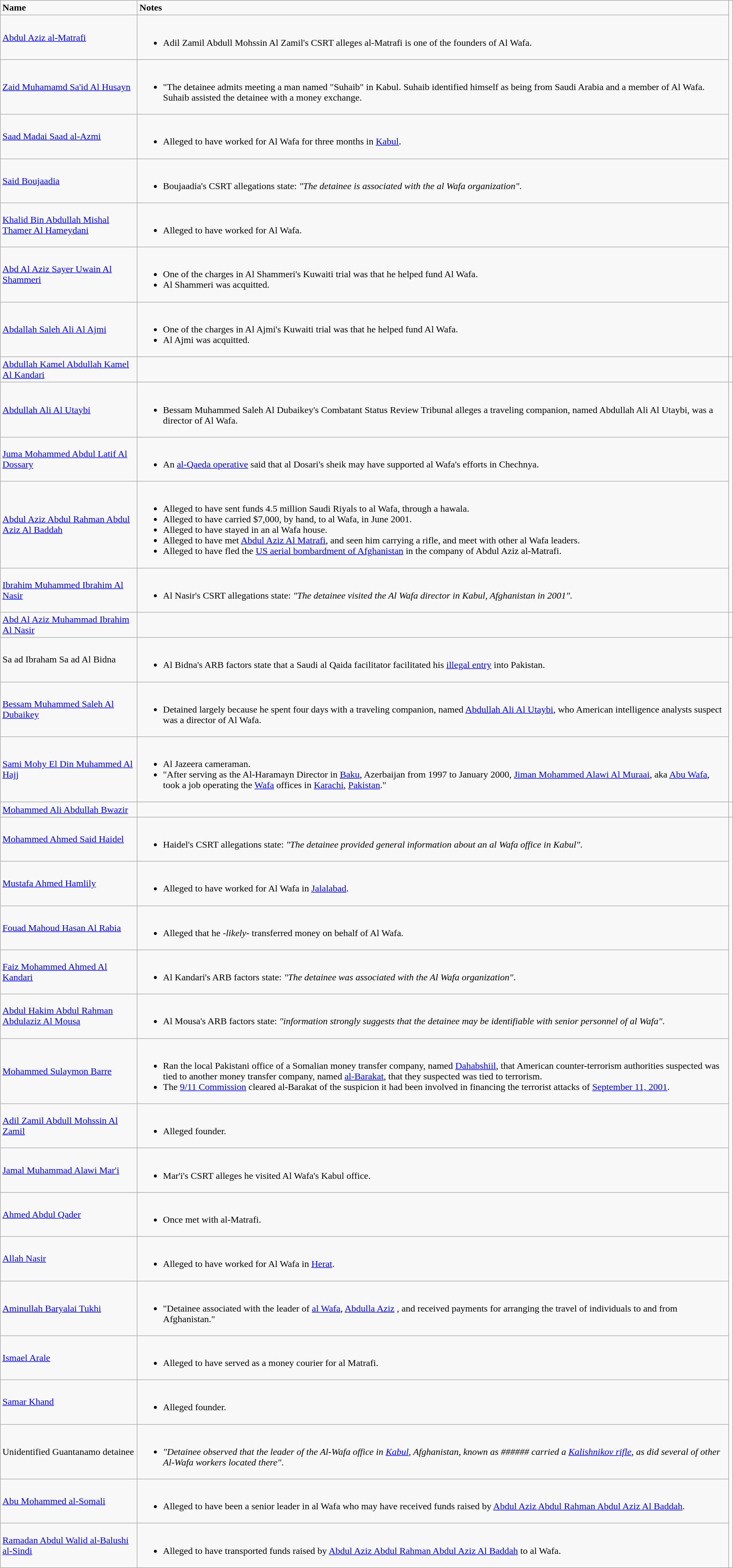<table class="wikitable">
<tr>
<td><strong>Name</strong></td>
<td><strong>Notes</strong></td>
</tr>
<tr>
<td><a href='#'>Abdul Aziz al-Matrafi</a></td>
<td><br><ul><li>Adil Zamil Abdull Mohssin Al Zamil's CSRT alleges al-Matrafi is one of the founders of Al Wafa.</li></ul></td>
</tr>
<tr>
<td><a href='#'>Zaid Muhamamd Sa'id Al Husayn</a></td>
<td><br><ul><li>"The detainee admits meeting a man named "Suhaib" in Kabul.  Suhaib identified himself as being from Saudi Arabia and a member of Al Wafa.  Suhaib assisted the detainee with a money exchange.</li></ul></td>
</tr>
<tr>
<td><a href='#'>Saad Madai Saad al-Azmi</a></td>
<td><br><ul><li>Alleged to have worked for Al Wafa for three months in <a href='#'>Kabul</a>.</li></ul></td>
</tr>
<tr>
<td><a href='#'>Said Boujaadia</a></td>
<td><br><ul><li>Boujaadia's CSRT allegations state: <em>"The detainee is associated with the al Wafa organization"</em>.</li></ul></td>
</tr>
<tr>
<td><a href='#'>Khalid Bin Abdullah Mishal Thamer Al Hameydani</a></td>
<td><br><ul><li>Alleged to have worked for Al Wafa.</li></ul></td>
</tr>
<tr>
<td><a href='#'>Abd Al Aziz Sayer Uwain Al Shammeri</a></td>
<td><br><ul><li>One of the charges in Al Shammeri's Kuwaiti trial was that he helped fund Al Wafa.</li><li>Al Shammeri was acquitted.</li></ul></td>
</tr>
<tr>
<td><a href='#'>Abdallah Saleh Ali Al Ajmi</a></td>
<td><br><ul><li>One of the charges in Al Ajmi's Kuwaiti trial was that he helped fund Al Wafa.</li><li>Al Ajmi was acquitted.</li></ul></td>
</tr>
<tr>
<td><a href='#'>Abdullah Kamel Abdullah Kamel Al Kandari</a></td>
<td></td>
<td></td>
</tr>
<tr>
<td><a href='#'>Abdullah Ali Al Utaybi</a></td>
<td><br><ul><li>Bessam Muhammed Saleh Al Dubaikey's Combatant Status Review Tribunal alleges a traveling companion, named Abdullah Ali Al Utaybi, was a director of Al Wafa.</li></ul></td>
</tr>
<tr>
<td><a href='#'>Juma Mohammed Abdul Latif Al Dossary</a></td>
<td><br><ul><li>An <a href='#'>al-Qaeda operative</a> said that al Dosari's sheik may have supported al Wafa's efforts in Chechnya.</li></ul></td>
</tr>
<tr>
<td><a href='#'>Abdul Aziz Abdul Rahman Abdul Aziz Al Baddah</a></td>
<td><br><ul><li>Alleged to have sent funds 4.5 million Saudi Riyals to al Wafa, through a hawala.</li><li>Alleged to have carried $7,000, by hand, to al Wafa, in June 2001.</li><li>Alleged to have stayed in an al Wafa house.</li><li>Alleged to have met <a href='#'>Abdul Aziz Al Matrafi</a>, and seen him carrying a rifle, and meet with other al Wafa leaders.</li><li>Alleged to have fled the <a href='#'>US aerial bombardment of Afghanistan</a> in the company of Abdul Aziz al-Matrafi.</li></ul></td>
</tr>
<tr>
<td><a href='#'>Ibrahim Muhammed Ibrahim Al Nasir</a></td>
<td><br><ul><li>Al Nasir's CSRT allegations state: <em>"The detainee visited the Al Wafa director in Kabul, Afghanistan in 2001"</em>.</li></ul></td>
</tr>
<tr>
<td><a href='#'>Abd Al Aziz Muhammad Ibrahim Al Nasir</a></td>
<td></td>
<td></td>
</tr>
<tr>
<td>Sa ad Ibraham Sa ad Al Bidna</td>
<td><br><ul><li>Al Bidna's ARB factors state that a Saudi al Qaida facilitator facilitated his <a href='#'>illegal entry</a> into Pakistan.</li></ul></td>
</tr>
<tr>
<td><a href='#'>Bessam Muhammed Saleh Al Dubaikey</a></td>
<td><br><ul><li>Detained largely because he spent four days with a traveling companion, named <a href='#'>Abdullah Ali Al Utaybi</a>, who American intelligence analysts suspect was a director of Al Wafa.</li></ul></td>
</tr>
<tr>
<td><a href='#'>Sami Mohy El Din Muhammed Al Hajj</a></td>
<td><br><ul><li>Al Jazeera cameraman.</li><li>"After serving as the Al-Haramayn Director in <a href='#'>Baku</a>, Azerbaijan from 1997 to January 2000, <a href='#'>Jiman Mohammed Alawi Al Muraai</a>, aka <a href='#'>Abu Wafa</a>, took a job operating the <a href='#'>Wafa</a> offices in <a href='#'>Karachi</a>, <a href='#'>Pakistan</a>."</li></ul></td>
</tr>
<tr>
<td><a href='#'>Mohammed Ali Abdullah Bwazir</a></td>
<td></td>
<td></td>
</tr>
<tr>
<td><a href='#'>Mohammed Ahmed Said Haidel</a></td>
<td><br><ul><li>Haidel's CSRT allegations state: <em>"The detainee provided general information about an al Wafa office in Kabul"</em>.</li></ul></td>
</tr>
<tr>
<td><a href='#'>Mustafa Ahmed Hamlily</a></td>
<td><br><ul><li>Alleged to have worked for Al Wafa in <a href='#'>Jalalabad</a>.</li></ul></td>
</tr>
<tr>
<td><a href='#'>Fouad Mahoud Hasan Al Rabia</a></td>
<td><br><ul><li>Alleged that he -<em>likely</em>- transferred money on behalf of Al Wafa.</li></ul></td>
</tr>
<tr>
<td><a href='#'>Faiz Mohammed Ahmed Al Kandari</a></td>
<td><br><ul><li>Al Kandari's ARB factors state: <em>"The detainee was associated with the Al Wafa organization"</em>.</li></ul></td>
</tr>
<tr>
<td><a href='#'>Abdul Hakim Abdul Rahman Abdulaziz Al Mousa</a></td>
<td><br><ul><li>Al Mousa's ARB factors state: <em>"information strongly suggests that the detainee may be identifiable with senior personnel of al Wafa"</em>.</li></ul></td>
</tr>
<tr>
<td><a href='#'>Mohammed Sulaymon Barre</a></td>
<td><br><ul><li>Ran the local Pakistani office of a Somalian money transfer company, named <a href='#'>Dahabshiil</a>, that American counter-terrorism authorities suspected was tied to another money transfer company, named <a href='#'>al-Barakat</a>, that they suspected was tied to terrorism.</li><li>The <a href='#'>9/11 Commission</a> cleared al-Barakat of the suspicion it had been involved in financing the terrorist attacks of <a href='#'>September 11, 2001</a>.</li></ul></td>
</tr>
<tr>
<td><a href='#'>Adil Zamil Abdull Mohssin Al Zamil</a></td>
<td><br><ul><li>Alleged founder.</li></ul></td>
</tr>
<tr>
<td><a href='#'>Jamal Muhammad Alawi Mar'i</a></td>
<td><br><ul><li>Mar'i's CSRT alleges he visited Al Wafa's Kabul office.</li></ul></td>
</tr>
<tr>
<td><a href='#'>Ahmed Abdul Qader</a></td>
<td><br><ul><li>Once met with al-Matrafi.</li></ul></td>
</tr>
<tr>
<td><a href='#'>Allah Nasir</a></td>
<td><br><ul><li>Alleged to have worked for Al Wafa in <a href='#'>Herat</a>.</li></ul></td>
</tr>
<tr>
<td><a href='#'>Aminullah Baryalai Tukhi</a></td>
<td><br><ul><li>"Detainee associated with the leader of <a href='#'>al Wafa</a>, <a href='#'>Abdulla Aziz</a> , and received payments for arranging the travel of individuals to and from Afghanistan."</li></ul></td>
</tr>
<tr>
<td><a href='#'>Ismael Arale</a></td>
<td><br><ul><li>Alleged to have served as a money courier for al Matrafi.</li></ul></td>
</tr>
<tr>
<td><a href='#'>Samar Khand</a></td>
<td><br><ul><li>Alleged founder.</li></ul></td>
</tr>
<tr>
<td>Unidentified Guantanamo detainee</td>
<td><br><ul><li><em>"Detainee observed that the leader of the Al-Wafa office in <a href='#'>Kabul</a>, Afghanistan, known as ###### carried a <a href='#'>Kalishnikov rifle</a>, as did several of other Al-Wafa workers located there"</em>.</li></ul></td>
</tr>
<tr>
<td><a href='#'>Abu Mohammed al-Somali</a></td>
<td><br><ul><li>Alleged to have been a senior leader in al Wafa who may have received funds raised by <a href='#'>Abdul Aziz Abdul Rahman Abdul Aziz Al Baddah</a>.</li></ul></td>
</tr>
<tr>
<td><a href='#'>Ramadan Abdul Walid al-Balushi al-Sindi</a></td>
<td><br><ul><li>Alleged to have transported funds raised by <a href='#'>Abdul Aziz Abdul Rahman Abdul Aziz Al Baddah</a> to al Wafa.</li></ul></td>
</tr>
</table>
